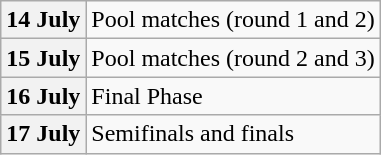<table class=wikitable>
<tr>
<th>14 July</th>
<td>Pool matches (round 1 and 2)</td>
</tr>
<tr>
<th>15 July</th>
<td>Pool matches (round 2 and 3)</td>
</tr>
<tr>
<th>16 July</th>
<td>Final Phase</td>
</tr>
<tr>
<th>17 July</th>
<td>Semifinals and finals</td>
</tr>
</table>
